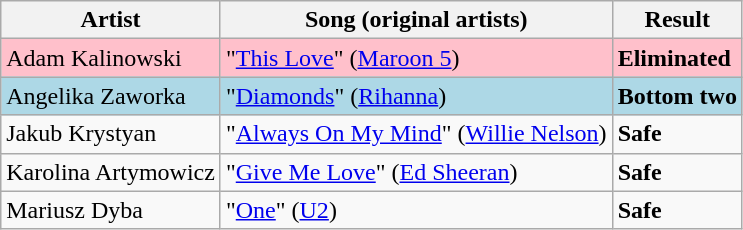<table class=wikitable>
<tr>
<th>Artist</th>
<th>Song (original artists)</th>
<th>Result</th>
</tr>
<tr style="background:pink;">
<td>Adam Kalinowski</td>
<td>"<a href='#'>This Love</a>" (<a href='#'>Maroon 5</a>)</td>
<td><strong>Eliminated</strong></td>
</tr>
<tr style="background:lightblue;">
<td>Angelika Zaworka</td>
<td>"<a href='#'>Diamonds</a>" (<a href='#'>Rihanna</a>)</td>
<td><strong>Bottom two</strong></td>
</tr>
<tr>
<td>Jakub Krystyan</td>
<td>"<a href='#'>Always On My Mind</a>" (<a href='#'>Willie Nelson</a>)</td>
<td><strong>Safe</strong></td>
</tr>
<tr>
<td>Karolina Artymowicz</td>
<td>"<a href='#'>Give Me Love</a>" (<a href='#'>Ed Sheeran</a>)</td>
<td><strong>Safe</strong></td>
</tr>
<tr>
<td>Mariusz Dyba</td>
<td>"<a href='#'>One</a>" (<a href='#'>U2</a>)</td>
<td><strong>Safe</strong></td>
</tr>
</table>
